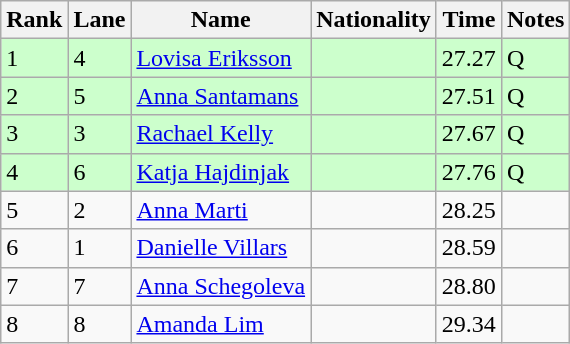<table class="wikitable">
<tr>
<th>Rank</th>
<th>Lane</th>
<th>Name</th>
<th>Nationality</th>
<th>Time</th>
<th>Notes</th>
</tr>
<tr bgcolor=ccffcc>
<td>1</td>
<td>4</td>
<td><a href='#'>Lovisa Eriksson</a></td>
<td></td>
<td>27.27</td>
<td>Q</td>
</tr>
<tr bgcolor=ccffcc>
<td>2</td>
<td>5</td>
<td><a href='#'>Anna Santamans</a></td>
<td></td>
<td>27.51</td>
<td>Q</td>
</tr>
<tr bgcolor=ccffcc>
<td>3</td>
<td>3</td>
<td><a href='#'>Rachael Kelly</a></td>
<td></td>
<td>27.67</td>
<td>Q</td>
</tr>
<tr bgcolor=ccffcc>
<td>4</td>
<td>6</td>
<td><a href='#'>Katja Hajdinjak</a></td>
<td></td>
<td>27.76</td>
<td>Q</td>
</tr>
<tr>
<td>5</td>
<td>2</td>
<td><a href='#'>Anna Marti</a></td>
<td></td>
<td>28.25</td>
<td></td>
</tr>
<tr>
<td>6</td>
<td>1</td>
<td><a href='#'>Danielle Villars</a></td>
<td></td>
<td>28.59</td>
<td></td>
</tr>
<tr>
<td>7</td>
<td>7</td>
<td><a href='#'>Anna Schegoleva</a></td>
<td></td>
<td>28.80</td>
<td></td>
</tr>
<tr>
<td>8</td>
<td>8</td>
<td><a href='#'>Amanda Lim</a></td>
<td></td>
<td>29.34</td>
<td></td>
</tr>
</table>
